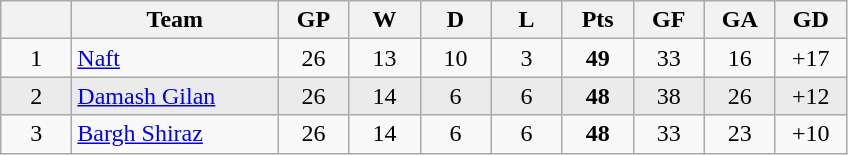<table class="wikitable" style="text-align: center">
<tr>
<th width=40></th>
<th width=130>Team</th>
<th width=40>GP</th>
<th width=40>W</th>
<th width=40>D</th>
<th width=40>L</th>
<th width=40><strong>Pts</strong></th>
<th width=40>GF</th>
<th width=40>GA</th>
<th width=40>GD</th>
</tr>
<tr>
<td>1</td>
<td style="text-align:left"><a href='#'>Naft</a></td>
<td>26</td>
<td>13</td>
<td>10</td>
<td>3</td>
<td><strong>49</strong></td>
<td>33</td>
<td>16</td>
<td>+17</td>
</tr>
<tr style="background:#EBEBEB">
<td>2</td>
<td style="text-align:left"><a href='#'>Damash Gilan</a></td>
<td>26</td>
<td>14</td>
<td>6</td>
<td>6</td>
<td><strong>48</strong></td>
<td>38</td>
<td>26</td>
<td>+12</td>
</tr>
<tr>
<td>3</td>
<td style="text-align:left"><a href='#'>Bargh Shiraz</a></td>
<td>26</td>
<td>14</td>
<td>6</td>
<td>6</td>
<td><strong>48</strong></td>
<td>33</td>
<td>23</td>
<td>+10</td>
</tr>
</table>
